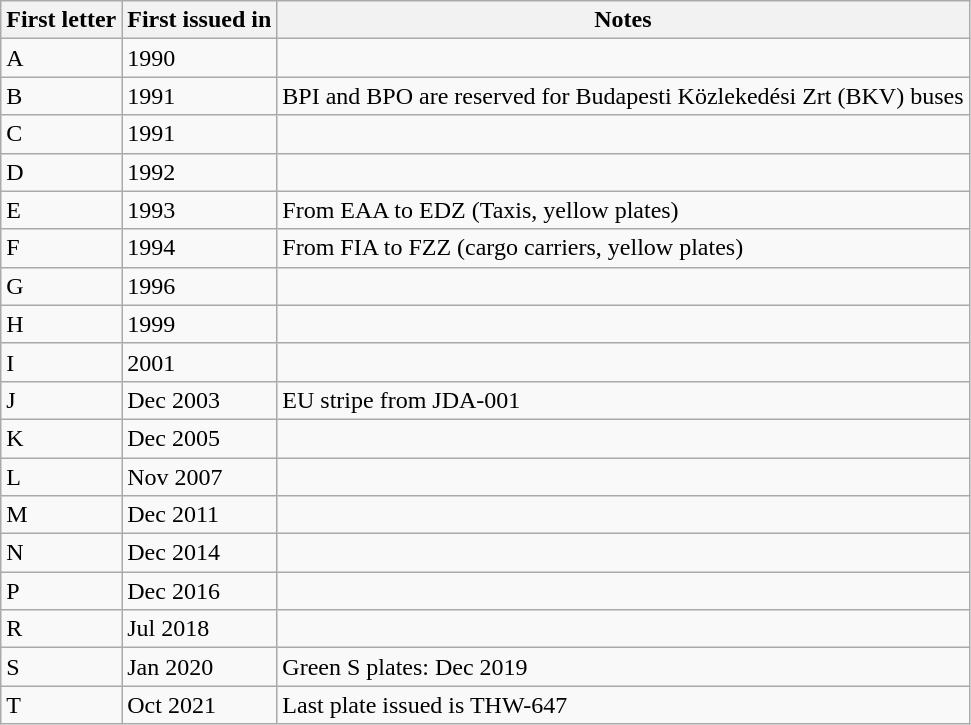<table class="wikitable">
<tr>
<th>First letter</th>
<th>First issued in</th>
<th>Notes</th>
</tr>
<tr>
<td>A</td>
<td>1990</td>
<td></td>
</tr>
<tr>
<td>B</td>
<td>1991</td>
<td>BPI and BPO are reserved for Budapesti Közlekedési Zrt (BKV) buses</td>
</tr>
<tr>
<td>C</td>
<td>1991</td>
<td></td>
</tr>
<tr>
<td>D</td>
<td>1992</td>
<td></td>
</tr>
<tr>
<td>E</td>
<td>1993</td>
<td>From EAA to EDZ (Taxis, yellow plates) </td>
</tr>
<tr>
<td>F</td>
<td>1994</td>
<td>From FIA to FZZ (cargo carriers, yellow plates)</td>
</tr>
<tr>
<td>G</td>
<td>1996</td>
<td></td>
</tr>
<tr>
<td>H</td>
<td>1999</td>
<td></td>
</tr>
<tr>
<td>I</td>
<td>2001</td>
<td></td>
</tr>
<tr>
<td>J</td>
<td>Dec 2003</td>
<td>EU stripe from JDA-001</td>
</tr>
<tr>
<td>K</td>
<td>Dec 2005</td>
<td></td>
</tr>
<tr>
<td>L</td>
<td>Nov 2007</td>
<td></td>
</tr>
<tr>
<td>M</td>
<td>Dec 2011</td>
<td></td>
</tr>
<tr>
<td>N</td>
<td>Dec 2014</td>
<td></td>
</tr>
<tr>
<td>P</td>
<td>Dec 2016</td>
<td></td>
</tr>
<tr>
<td>R</td>
<td>Jul 2018</td>
<td></td>
</tr>
<tr>
<td>S</td>
<td>Jan 2020</td>
<td>Green S plates: Dec 2019</td>
</tr>
<tr>
<td>T</td>
<td>Oct 2021</td>
<td>Last plate issued is THW-647</td>
</tr>
</table>
